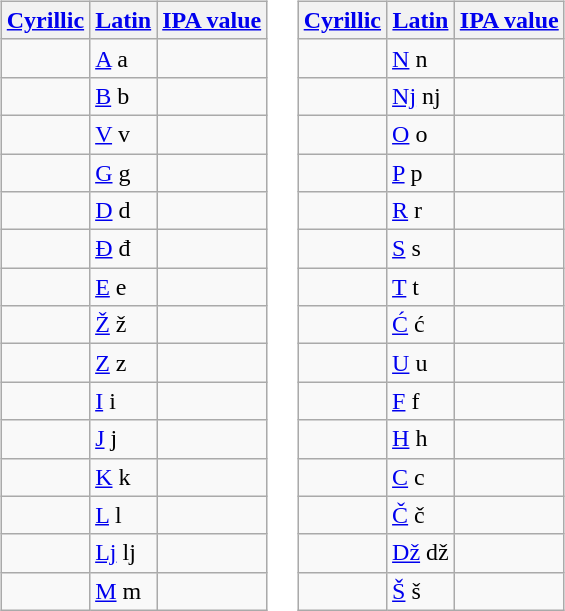<table style="vertical-align:top">
<tr>
<td><br><table class="wikitable">
<tr>
<th><a href='#'>Cyrillic</a></th>
<th><a href='#'>Latin</a></th>
<th><a href='#'>IPA value</a></th>
</tr>
<tr>
<td></td>
<td><a href='#'>A</a> a</td>
<td></td>
</tr>
<tr>
<td></td>
<td><a href='#'>B</a> b</td>
<td></td>
</tr>
<tr>
<td></td>
<td><a href='#'>V</a> v</td>
<td></td>
</tr>
<tr>
<td></td>
<td><a href='#'>G</a> g</td>
<td></td>
</tr>
<tr>
<td></td>
<td><a href='#'>D</a> d</td>
<td></td>
</tr>
<tr>
<td></td>
<td><a href='#'>Đ</a> đ</td>
<td></td>
</tr>
<tr>
<td></td>
<td><a href='#'>E</a> e</td>
<td></td>
</tr>
<tr>
<td></td>
<td><a href='#'>Ž</a> ž</td>
<td></td>
</tr>
<tr>
<td></td>
<td><a href='#'>Z</a> z</td>
<td></td>
</tr>
<tr>
<td></td>
<td><a href='#'>I</a> i</td>
<td></td>
</tr>
<tr>
<td></td>
<td><a href='#'>J</a> j</td>
<td></td>
</tr>
<tr>
<td></td>
<td><a href='#'>K</a> k</td>
<td></td>
</tr>
<tr>
<td></td>
<td><a href='#'>L</a> l</td>
<td></td>
</tr>
<tr>
<td></td>
<td><a href='#'>Lj</a> lj</td>
<td></td>
</tr>
<tr>
<td></td>
<td><a href='#'>M</a> m</td>
<td></td>
</tr>
</table>
</td>
<td><br><table class="wikitable">
<tr>
<th><a href='#'>Cyrillic</a></th>
<th><a href='#'>Latin</a></th>
<th><a href='#'>IPA value</a></th>
</tr>
<tr>
<td></td>
<td><a href='#'>N</a> n</td>
<td></td>
</tr>
<tr>
<td></td>
<td><a href='#'>Nj</a> nj</td>
<td></td>
</tr>
<tr>
<td></td>
<td><a href='#'>O</a> o</td>
<td></td>
</tr>
<tr>
<td></td>
<td><a href='#'>P</a> p</td>
<td></td>
</tr>
<tr>
<td></td>
<td><a href='#'>R</a> r</td>
<td></td>
</tr>
<tr>
<td></td>
<td><a href='#'>S</a> s</td>
<td></td>
</tr>
<tr>
<td></td>
<td><a href='#'>T</a> t</td>
<td></td>
</tr>
<tr>
<td></td>
<td><a href='#'>Ć</a> ć</td>
<td></td>
</tr>
<tr>
<td></td>
<td><a href='#'>U</a> u</td>
<td></td>
</tr>
<tr>
<td></td>
<td><a href='#'>F</a> f</td>
<td></td>
</tr>
<tr>
<td></td>
<td><a href='#'>H</a> h</td>
<td></td>
</tr>
<tr>
<td></td>
<td><a href='#'>C</a> c</td>
<td></td>
</tr>
<tr>
<td></td>
<td><a href='#'>Č</a> č</td>
<td></td>
</tr>
<tr>
<td></td>
<td><a href='#'>Dž</a> dž</td>
<td></td>
</tr>
<tr>
<td></td>
<td><a href='#'>Š</a> š</td>
<td></td>
</tr>
</table>
</td>
</tr>
</table>
